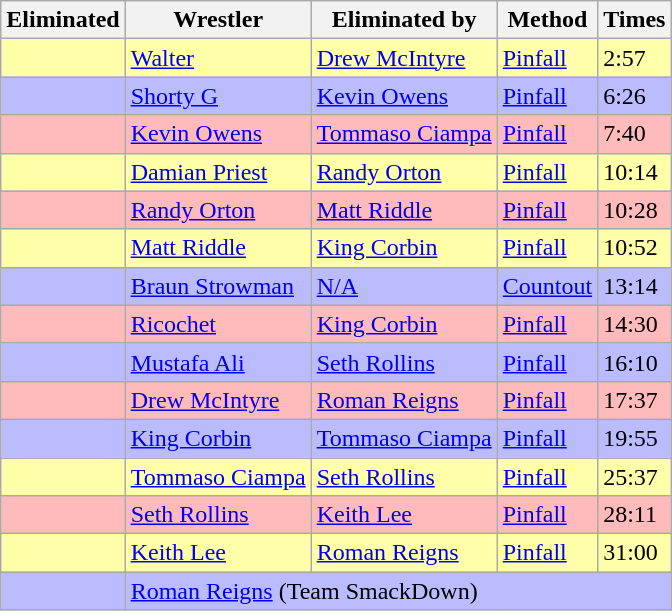<table class="wikitable sortable">
<tr>
<th>Eliminated</th>
<th>Wrestler</th>
<th>Eliminated by</th>
<th>Method</th>
<th>Times</th>
</tr>
<tr style="background: #FFA;">
<td></td>
<td><a href='#'>Walter</a></td>
<td><a href='#'>Drew McIntyre</a></td>
<td><a href='#'>Pinfall</a></td>
<td>2:57</td>
</tr>
<tr style="background: #BBF;">
<td></td>
<td><a href='#'>Shorty G</a></td>
<td><a href='#'>Kevin Owens</a></td>
<td><a href='#'>Pinfall</a></td>
<td>6:26</td>
</tr>
<tr style="background: #FBB;">
<td></td>
<td><a href='#'>Kevin Owens</a></td>
<td><a href='#'>Tommaso Ciampa</a></td>
<td><a href='#'>Pinfall</a></td>
<td>7:40</td>
</tr>
<tr style="background: #FFA;">
<td></td>
<td><a href='#'>Damian Priest</a></td>
<td><a href='#'>Randy Orton</a></td>
<td><a href='#'>Pinfall</a></td>
<td>10:14</td>
</tr>
<tr style="background: #FBB;">
<td></td>
<td><a href='#'>Randy Orton</a></td>
<td><a href='#'>Matt Riddle</a></td>
<td><a href='#'>Pinfall</a></td>
<td>10:28</td>
</tr>
<tr style="background: #FFA;">
<td></td>
<td><a href='#'>Matt Riddle</a></td>
<td><a href='#'>King Corbin</a></td>
<td><a href='#'>Pinfall</a></td>
<td>10:52</td>
</tr>
<tr style="background: #BBF;">
<td></td>
<td><a href='#'>Braun Strowman</a></td>
<td><a href='#'>N/A</a></td>
<td><a href='#'>Countout</a></td>
<td>13:14</td>
</tr>
<tr style="background: #FBB;">
<td></td>
<td><a href='#'>Ricochet</a></td>
<td><a href='#'>King Corbin</a></td>
<td><a href='#'>Pinfall</a></td>
<td>14:30</td>
</tr>
<tr style="background: #BBF;">
<td></td>
<td><a href='#'>Mustafa Ali</a></td>
<td><a href='#'>Seth Rollins</a></td>
<td><a href='#'>Pinfall</a></td>
<td>16:10</td>
</tr>
<tr style="background: #FBB;">
<td></td>
<td><a href='#'>Drew McIntyre</a></td>
<td><a href='#'>Roman Reigns</a></td>
<td><a href='#'>Pinfall</a></td>
<td>17:37</td>
</tr>
<tr style="background: #BBF;">
<td></td>
<td><a href='#'>King Corbin</a></td>
<td><a href='#'>Tommaso Ciampa</a></td>
<td><a href='#'>Pinfall</a></td>
<td>19:55</td>
</tr>
<tr style="background: #FFA;">
<td></td>
<td><a href='#'>Tommaso Ciampa</a></td>
<td><a href='#'>Seth Rollins</a></td>
<td><a href='#'>Pinfall</a></td>
<td>25:37</td>
</tr>
<tr style="background: #FBB;">
<td></td>
<td><a href='#'>Seth Rollins</a></td>
<td><a href='#'>Keith Lee</a></td>
<td><a href='#'>Pinfall</a></td>
<td>28:11</td>
</tr>
<tr style="background: #FFA;">
<td></td>
<td><a href='#'>Keith Lee</a></td>
<td><a href='#'>Roman Reigns</a></td>
<td><a href='#'>Pinfall</a></td>
<td>31:00</td>
</tr>
<tr style="background: #BBF;">
<td></td>
<td colspan="4"><a href='#'>Roman Reigns</a> (Team SmackDown)</td>
</tr>
</table>
